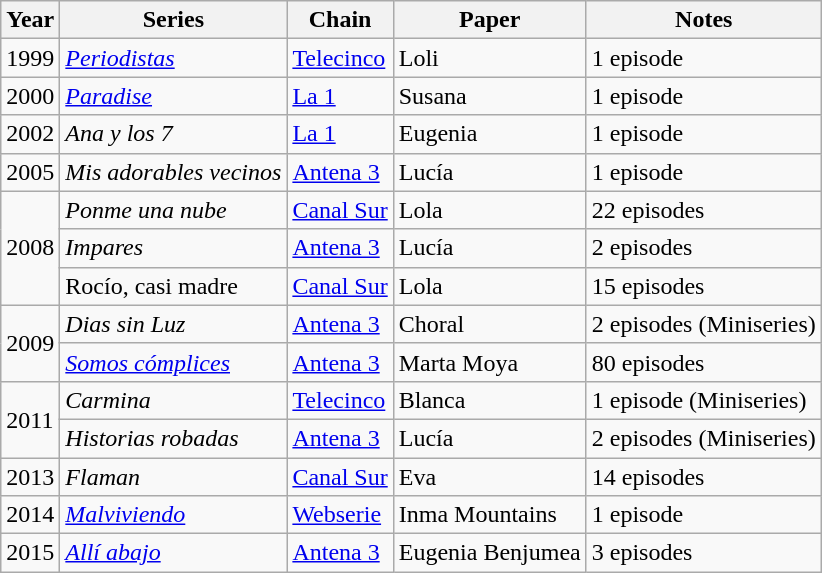<table class="wikitable">
<tr>
<th>Year</th>
<th>Series</th>
<th>Chain</th>
<th>Paper</th>
<th>Notes</th>
</tr>
<tr>
<td>1999</td>
<td><em><a href='#'>Periodistas</a></em></td>
<td><a href='#'>Telecinco</a></td>
<td>Loli</td>
<td>1 episode</td>
</tr>
<tr>
<td>2000</td>
<td><a href='#'><em>Paradise</em></a></td>
<td><a href='#'>La 1</a></td>
<td>Susana</td>
<td>1 episode</td>
</tr>
<tr>
<td>2002</td>
<td><em>Ana y los 7</em></td>
<td><a href='#'>La 1</a></td>
<td>Eugenia</td>
<td>1 episode</td>
</tr>
<tr>
<td>2005</td>
<td><em>Mis adorables vecinos</em></td>
<td><a href='#'>Antena 3</a></td>
<td>Lucía</td>
<td>1 episode</td>
</tr>
<tr>
<td rowspan="3">2008</td>
<td><em>Ponme una nube</em></td>
<td><a href='#'>Canal Sur</a></td>
<td>Lola</td>
<td>22 episodes</td>
</tr>
<tr>
<td><em>Impares</em></td>
<td><a href='#'>Antena 3</a></td>
<td>Lucía</td>
<td>2 episodes</td>
</tr>
<tr>
<td>Rocío, casi madre</td>
<td><a href='#'>Canal Sur</a></td>
<td>Lola</td>
<td>15 episodes</td>
</tr>
<tr>
<td rowspan="2">2009</td>
<td><em>Dias sin Luz</em></td>
<td><a href='#'>Antena 3</a></td>
<td>Choral</td>
<td>2 episodes (Miniseries)</td>
</tr>
<tr>
<td><em><a href='#'>Somos cómplices</a></em></td>
<td><a href='#'>Antena 3</a></td>
<td>Marta Moya</td>
<td>80 episodes</td>
</tr>
<tr>
<td rowspan="2">2011</td>
<td><em>Carmina</em></td>
<td><a href='#'>Telecinco</a></td>
<td>Blanca</td>
<td>1 episode (Miniseries)</td>
</tr>
<tr>
<td><em>Historias robadas</em></td>
<td><a href='#'>Antena 3</a></td>
<td>Lucía</td>
<td>2 episodes (Miniseries)</td>
</tr>
<tr>
<td>2013</td>
<td><em>Flaman</em></td>
<td><a href='#'>Canal Sur</a></td>
<td>Eva</td>
<td>14 episodes</td>
</tr>
<tr>
<td>2014</td>
<td><em><a href='#'>Malviviendo</a></em></td>
<td><a href='#'>Webserie</a></td>
<td>Inma Mountains</td>
<td>1 episode</td>
</tr>
<tr>
<td>2015</td>
<td><em><a href='#'>Allí abajo</a></em></td>
<td><a href='#'>Antena 3</a></td>
<td>Eugenia Benjumea</td>
<td>3 episodes</td>
</tr>
</table>
